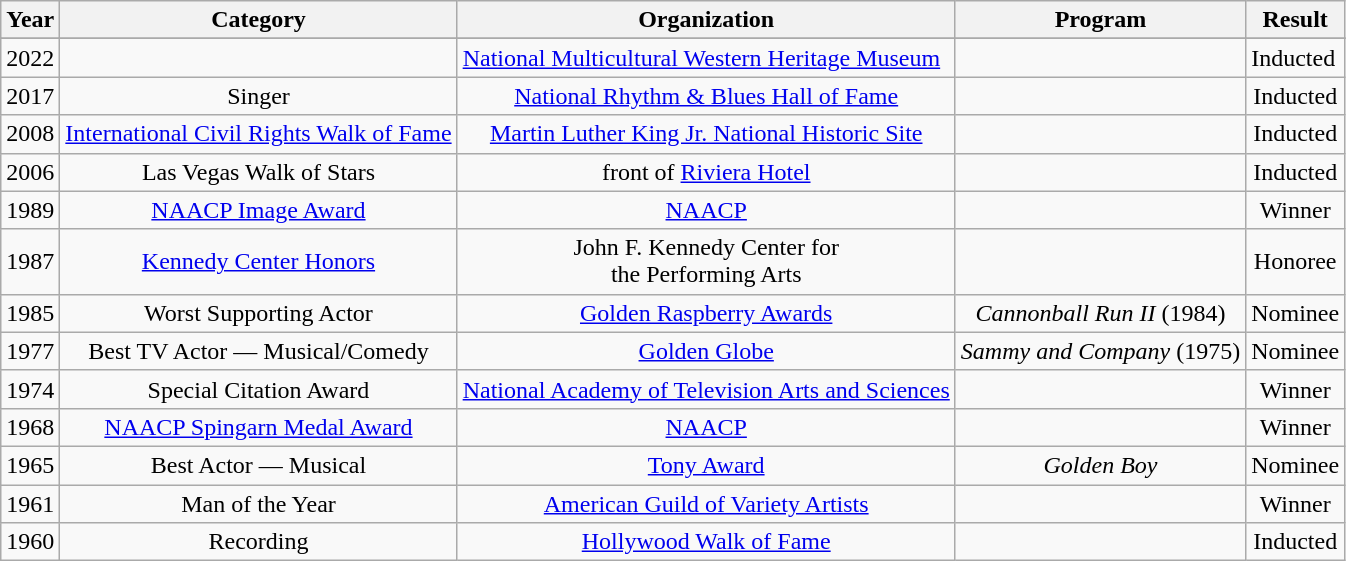<table class=wikitable>
<tr>
<th>Year</th>
<th>Category</th>
<th>Organization</th>
<th>Program</th>
<th>Result</th>
</tr>
<tr>
</tr>
<tr>
<td>2022</td>
<td></td>
<td><a href='#'>National Multicultural Western Heritage Museum</a></td>
<td></td>
<td>Inducted</td>
</tr>
<tr align=center>
<td>2017</td>
<td>Singer</td>
<td><a href='#'>National Rhythm & Blues Hall of Fame</a></td>
<td></td>
<td>Inducted</td>
</tr>
<tr align=center>
<td>2008</td>
<td><a href='#'>International Civil Rights Walk of Fame</a></td>
<td><a href='#'>Martin Luther King Jr. National Historic Site</a></td>
<td></td>
<td>Inducted</td>
</tr>
<tr align=center>
<td>2006</td>
<td>Las Vegas Walk of Stars</td>
<td>front of <a href='#'>Riviera Hotel</a></td>
<td></td>
<td>Inducted</td>
</tr>
<tr align=center>
<td>1989</td>
<td><a href='#'>NAACP Image Award</a></td>
<td><a href='#'>NAACP</a></td>
<td></td>
<td>Winner</td>
</tr>
<tr align=center>
<td>1987</td>
<td><a href='#'>Kennedy Center Honors</a></td>
<td>John F. Kennedy Center for<br>the Performing Arts</td>
<td></td>
<td>Honoree</td>
</tr>
<tr align=center>
<td>1985</td>
<td>Worst Supporting Actor</td>
<td><a href='#'>Golden Raspberry Awards</a></td>
<td><em>Cannonball Run II</em> (1984)</td>
<td>Nominee</td>
</tr>
<tr align=center>
<td>1977</td>
<td>Best TV Actor — Musical/Comedy</td>
<td><a href='#'>Golden Globe</a></td>
<td><em>Sammy and Company</em> (1975)</td>
<td>Nominee</td>
</tr>
<tr align=center>
<td>1974</td>
<td>Special Citation Award</td>
<td><a href='#'>National Academy of Television Arts and Sciences</a></td>
<td></td>
<td>Winner</td>
</tr>
<tr align=center>
<td>1968</td>
<td><a href='#'>NAACP Spingarn Medal Award</a></td>
<td><a href='#'>NAACP</a></td>
<td></td>
<td>Winner</td>
</tr>
<tr align=center>
<td>1965</td>
<td>Best Actor — Musical</td>
<td><a href='#'>Tony Award</a></td>
<td><em>Golden Boy</em></td>
<td>Nominee</td>
</tr>
<tr align=center>
<td>1961</td>
<td>Man of the Year</td>
<td><a href='#'>American Guild of Variety Artists</a></td>
<td></td>
<td>Winner</td>
</tr>
<tr align=center>
<td>1960</td>
<td>Recording</td>
<td><a href='#'>Hollywood Walk of Fame</a></td>
<td></td>
<td>Inducted</td>
</tr>
</table>
